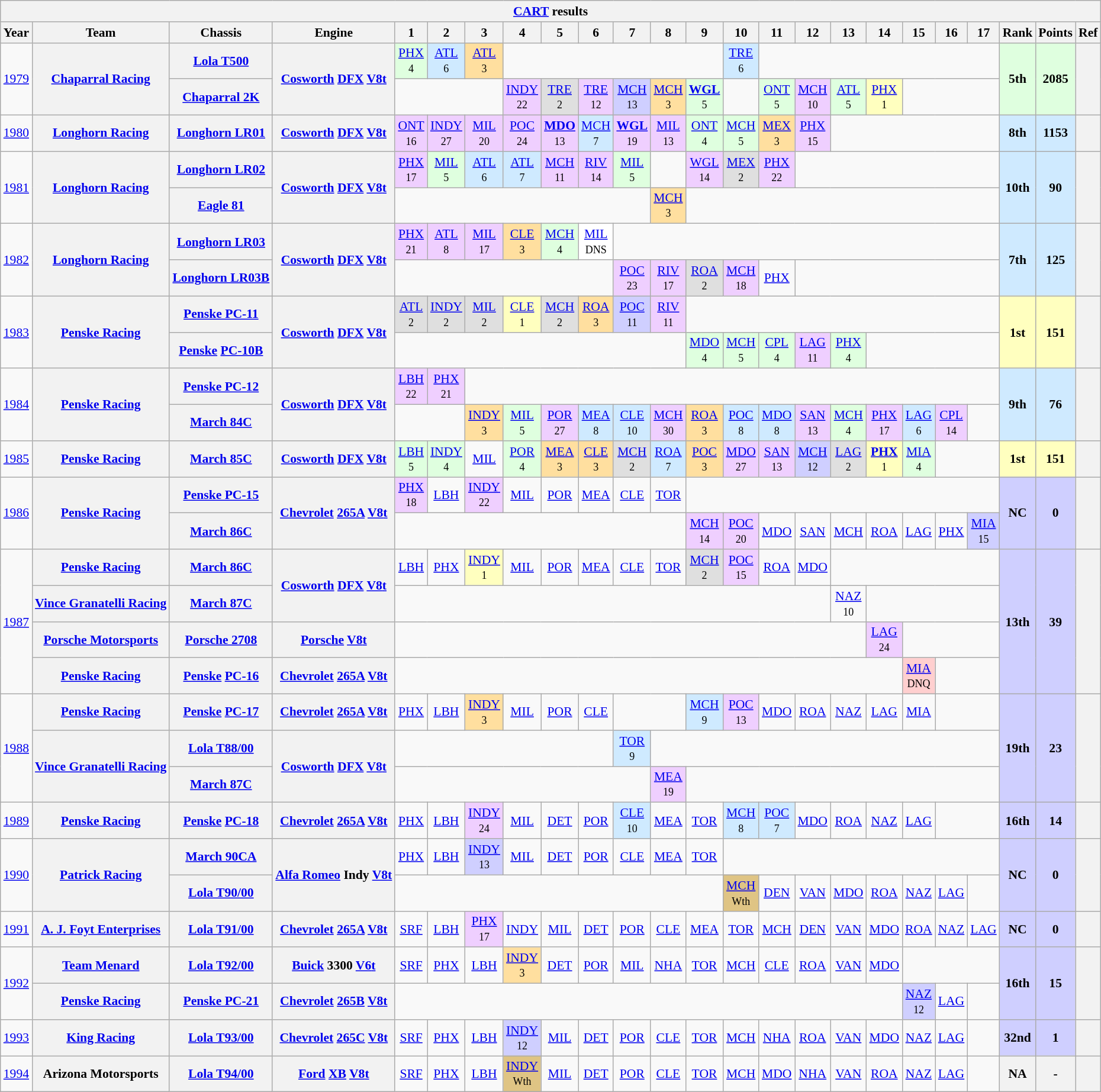<table class="wikitable" style="text-align:center; font-size:90%">
<tr>
<th colspan=45><a href='#'>CART</a> results</th>
</tr>
<tr>
<th>Year</th>
<th>Team</th>
<th>Chassis</th>
<th>Engine</th>
<th>1</th>
<th>2</th>
<th>3</th>
<th>4</th>
<th>5</th>
<th>6</th>
<th>7</th>
<th>8</th>
<th>9</th>
<th>10</th>
<th>11</th>
<th>12</th>
<th>13</th>
<th>14</th>
<th>15</th>
<th>16</th>
<th>17</th>
<th>Rank</th>
<th>Points</th>
<th>Ref</th>
</tr>
<tr>
<td rowspan=2><a href='#'>1979</a></td>
<th rowspan=2><a href='#'>Chaparral Racing</a></th>
<th><a href='#'>Lola T500</a></th>
<th rowspan=2><a href='#'>Cosworth</a> <a href='#'>DFX</a> <a href='#'>V8</a><a href='#'>t</a></th>
<td style="background:#DFFFDF;"><a href='#'>PHX</a><br><small>4</small></td>
<td style="background:#CFEAFF;"><a href='#'>ATL</a><br><small>6</small></td>
<td style="background:#FFDF9F;"><a href='#'>ATL</a><br><small>3</small></td>
<td colspan=6></td>
<td style="background:#CFEAFF;"><a href='#'>TRE</a><br><small>6</small></td>
<td colspan=7></td>
<th rowspan=2 style="background:#DFFFDF;">5th</th>
<th rowspan=2 style="background:#DFFFDF;">2085</th>
<th rowspan=2></th>
</tr>
<tr>
<th><a href='#'>Chaparral 2K</a></th>
<td colspan=3></td>
<td style="background:#EFCFFF;"><a href='#'>INDY</a><br><small>22</small></td>
<td style="background:#DFDFDF;"><a href='#'>TRE</a><br><small>2</small></td>
<td style="background:#EFCFFF;"><a href='#'>TRE</a><br><small>12</small></td>
<td style="background:#CFCFFF;"><a href='#'>MCH</a><br><small>13</small></td>
<td style="background:#FFDF9F;"><a href='#'>MCH</a><br><small>3</small></td>
<td style="background:#DFFFDF;"><strong><a href='#'>WGL</a></strong><br><small>5</small></td>
<td></td>
<td style="background:#DFFFDF;"><a href='#'>ONT</a><br><small>5</small></td>
<td style="background:#EFCFFF;"><a href='#'>MCH</a><br><small>10</small></td>
<td style="background:#DFFFDF;"><a href='#'>ATL</a><br><small>5</small></td>
<td style="background:#FFFFBF;"><a href='#'>PHX</a><br><small>1</small></td>
<td colspan=3></td>
</tr>
<tr>
<td><a href='#'>1980</a></td>
<th><a href='#'>Longhorn Racing</a></th>
<th><a href='#'>Longhorn LR01</a></th>
<th><a href='#'>Cosworth</a> <a href='#'>DFX</a> <a href='#'>V8</a><a href='#'>t</a></th>
<td style="background:#EFCFFF;"><a href='#'>ONT</a><br><small>16</small></td>
<td style="background:#EFCFFF;"><a href='#'>INDY</a><br><small>27</small></td>
<td style="background:#EFCFFF;"><a href='#'>MIL</a><br><small>20</small></td>
<td style="background:#EFCFFF;"><a href='#'>POC</a><br><small>24</small></td>
<td style="background:#EFCFFF;"><strong><a href='#'>MDO</a></strong><br><small>13</small></td>
<td style="background:#CFEAFF;"><a href='#'>MCH</a><br><small>7</small></td>
<td style="background:#EFCFFF;"><strong><a href='#'>WGL</a></strong><br><small>19</small></td>
<td style="background:#EFCFFF;"><a href='#'>MIL</a><br><small>13</small></td>
<td style="background:#DFFFDF;"><a href='#'>ONT</a><br><small>4</small></td>
<td style="background:#DFFFDF;"><a href='#'>MCH</a><br><small>5</small></td>
<td style="background:#FFDF9F;"><a href='#'>MEX</a><br><small>3</small></td>
<td style="background:#EFCFFF;"><a href='#'>PHX</a><br><small>15</small></td>
<td colspan=5></td>
<th style="background:#CFEAFF;">8th</th>
<th style="background:#CFEAFF;">1153</th>
<th></th>
</tr>
<tr>
<td rowspan=2><a href='#'>1981</a></td>
<th rowspan=2><a href='#'>Longhorn Racing</a></th>
<th><a href='#'>Longhorn LR02</a></th>
<th rowspan=2><a href='#'>Cosworth</a> <a href='#'>DFX</a> <a href='#'>V8</a><a href='#'>t</a></th>
<td style="background:#EFCFFF;"><a href='#'>PHX</a><br><small>17</small></td>
<td style="background:#DFFFDF;"><a href='#'>MIL</a><br><small>5</small></td>
<td style="background:#CFEAFF;"><a href='#'>ATL</a><br><small>6</small></td>
<td style="background:#CFEAFF;"><a href='#'>ATL</a><br><small>7</small></td>
<td style="background:#EFCFFF;"><a href='#'>MCH</a><br><small>11</small></td>
<td style="background:#EFCFFF;"><a href='#'>RIV</a><br><small>14</small></td>
<td style="background:#DFFFDF;"><a href='#'>MIL</a><br><small>5</small></td>
<td></td>
<td style="background:#EFCFFF;"><a href='#'>WGL</a><br><small>14</small></td>
<td style="background:#DFDFDF;"><a href='#'>MEX</a><br><small>2</small></td>
<td style="background:#EFCFFF;"><a href='#'>PHX</a><br><small>22</small></td>
<td colspan=6></td>
<th rowspan=2 style="background:#CFEAFF;">10th</th>
<th rowspan=2 style="background:#CFEAFF;">90</th>
<th rowspan=2></th>
</tr>
<tr>
<th><a href='#'>Eagle 81</a></th>
<td colspan=7></td>
<td style="background:#FFDF9F;"><a href='#'>MCH</a><br><small>3</small></td>
<td colspan=9></td>
</tr>
<tr>
<td rowspan=2><a href='#'>1982</a></td>
<th rowspan=2><a href='#'>Longhorn Racing</a></th>
<th><a href='#'>Longhorn LR03</a></th>
<th rowspan=2><a href='#'>Cosworth</a> <a href='#'>DFX</a> <a href='#'>V8</a><a href='#'>t</a></th>
<td style="background:#EFCFFF;"><a href='#'>PHX</a><br><small>21</small></td>
<td style="background:#EFCFFF;"><a href='#'>ATL</a><br><small>8</small></td>
<td style="background:#EFCFFF;"><a href='#'>MIL</a><br><small>17</small></td>
<td style="background:#FFDF9F;"><a href='#'>CLE</a><br><small>3</small></td>
<td style="background:#DFFFDF;"><a href='#'>MCH</a><br><small>4</small></td>
<td style="background:#FFFFFF;"><a href='#'>MIL</a><br><small>DNS</small></td>
<td colspan=11></td>
<th rowspan=2 style="background:#CFEAFF;">7th</th>
<th rowspan=2 style="background:#CFEAFF;">125</th>
<th rowspan=2></th>
</tr>
<tr>
<th><a href='#'>Longhorn LR03B</a></th>
<td colspan=6></td>
<td style="background:#EFCFFF;"><a href='#'>POC</a><br><small>23</small></td>
<td style="background:#EFCFFF;"><a href='#'>RIV</a><br><small>17</small></td>
<td style="background:#DFDFDF;"><a href='#'>ROA</a><br><small>2</small></td>
<td style="background:#EFCFFF;"><a href='#'>MCH</a><br><small>18</small></td>
<td><a href='#'>PHX</a></td>
<td colspan=6></td>
</tr>
<tr>
<td rowspan=2><a href='#'>1983</a></td>
<th rowspan=2><a href='#'>Penske Racing</a></th>
<th><a href='#'>Penske PC-11</a></th>
<th rowspan=2><a href='#'>Cosworth</a> <a href='#'>DFX</a> <a href='#'>V8</a><a href='#'>t</a></th>
<td style="background:#DFDFDF;"><a href='#'>ATL</a><br><small>2</small></td>
<td style="background:#DFDFDF;"><a href='#'>INDY</a><br><small>2</small></td>
<td style="background:#DFDFDF;"><a href='#'>MIL</a><br><small>2</small></td>
<td style="background:#FFFFBF;"><a href='#'>CLE</a><br><small>1</small></td>
<td style="background:#DFDFDF;"><a href='#'>MCH</a><br><small>2</small></td>
<td style="background:#FFDF9F;"><a href='#'>ROA</a><br><small>3</small></td>
<td style="background:#CFCFFF;"><a href='#'>POC</a><br><small>11</small></td>
<td style="background:#EFCFFF;"><a href='#'>RIV</a><br><small>11</small></td>
<td colspan=9></td>
<th rowspan=2 style="background:#FFFFBF;">1st</th>
<th rowspan=2 style="background:#FFFFBF;">151</th>
<th rowspan=2></th>
</tr>
<tr>
<th><a href='#'>Penske</a>  <a href='#'>PC-10B</a></th>
<td colspan=8></td>
<td style="background:#DFFFDF;"><a href='#'>MDO</a><br><small>4</small></td>
<td style="background:#DFFFDF;"><a href='#'>MCH</a><br><small>5</small></td>
<td style="background:#DFFFDF;"><a href='#'>CPL</a><br><small>4</small></td>
<td style="background:#EFCFFF;"><a href='#'>LAG</a><br><small>11</small></td>
<td style="background:#DFFFDF;"><a href='#'>PHX</a><br><small>4</small></td>
<td colspan=4></td>
</tr>
<tr>
<td rowspan=2><a href='#'>1984</a></td>
<th rowspan=2><a href='#'>Penske Racing</a></th>
<th><a href='#'>Penske PC-12</a></th>
<th rowspan=2><a href='#'>Cosworth</a> <a href='#'>DFX</a> <a href='#'>V8</a><a href='#'>t</a></th>
<td style="background:#EFCFFF;"><a href='#'>LBH</a><br><small>22</small></td>
<td style="background:#EFCFFF;"><a href='#'>PHX</a><br><small>21</small></td>
<td colspan=15></td>
<th rowspan=2 style="background:#CFEAFF;">9th</th>
<th rowspan=2 style="background:#CFEAFF;">76</th>
<th rowspan=2></th>
</tr>
<tr>
<th><a href='#'>March 84C</a></th>
<td colspan=2></td>
<td style="background:#FFDF9F;"><a href='#'>INDY</a><br><small>3</small></td>
<td style="background:#DFFFDF;"><a href='#'>MIL</a><br><small>5</small></td>
<td style="background:#EFCFFF;"><a href='#'>POR</a><br><small>27</small></td>
<td style="background:#CFEAFF;"><a href='#'>MEA</a><br><small>8</small></td>
<td style="background:#CFEAFF;"><a href='#'>CLE</a><br><small>10</small></td>
<td style="background:#EFCFFF;"><a href='#'>MCH</a><br><small>30</small></td>
<td style="background:#FFDF9F;"><a href='#'>ROA</a><br><small>3</small></td>
<td style="background:#CFEAFF;"><a href='#'>POC</a><br><small>8</small></td>
<td style="background:#CFEAFF;"><a href='#'>MDO</a><br><small>8</small></td>
<td style="background:#EFCFFF;"><a href='#'>SAN</a><br><small>13</small></td>
<td style="background:#DFFFDF;"><a href='#'>MCH</a><br><small>4</small></td>
<td style="background:#EFCFFF;"><a href='#'>PHX</a><br><small>17</small></td>
<td style="background:#CFEAFF;"><a href='#'>LAG</a><br><small>6</small></td>
<td style="background:#EFCFFF;"><a href='#'>CPL</a><br><small>14</small></td>
<td></td>
</tr>
<tr>
<td><a href='#'>1985</a></td>
<th><a href='#'>Penske Racing</a></th>
<th><a href='#'>March 85C</a></th>
<th><a href='#'>Cosworth</a> <a href='#'>DFX</a> <a href='#'>V8</a><a href='#'>t</a></th>
<td style="background:#DFFFDF;"><a href='#'>LBH</a><br><small>5</small></td>
<td style="background:#DFFFDF;"><a href='#'>INDY</a><br><small>4</small></td>
<td><a href='#'>MIL</a></td>
<td style="background:#DFFFDF;"><a href='#'>POR</a><br><small>4</small></td>
<td style="background:#FFDF9F;"><a href='#'>MEA</a><br><small>3</small></td>
<td style="background:#FFDF9F;"><a href='#'>CLE</a><br><small>3</small></td>
<td style="background:#DFDFDF;"><a href='#'>MCH</a><br><small>2</small></td>
<td style="background:#CFEAFF;"><a href='#'>ROA</a><br><small>7</small></td>
<td style="background:#FFDF9F;"><a href='#'>POC</a><br><small>3</small></td>
<td style="background:#EFCFFF;"><a href='#'>MDO</a><br><small>27</small></td>
<td style="background:#EFCFFF;"><a href='#'>SAN</a><br><small>13</small></td>
<td style="background:#CFCFFF;"><a href='#'>MCH</a><br><small>12</small></td>
<td style="background:#DFDFDF;"><a href='#'>LAG</a><br><small>2</small></td>
<td style="background:#FFFFBF;"><strong><a href='#'>PHX</a></strong><br><small>1</small></td>
<td style="background:#DFFFDF;"><a href='#'>MIA</a><br><small>4</small></td>
<td colspan=2></td>
<th style="background:#FFFFBF;">1st</th>
<th style="background:#FFFFBF;">151</th>
<th></th>
</tr>
<tr>
<td rowspan=2><a href='#'>1986</a></td>
<th rowspan=2><a href='#'>Penske Racing</a></th>
<th><a href='#'>Penske PC-15</a></th>
<th rowspan=2><a href='#'>Chevrolet</a> <a href='#'>265A</a> <a href='#'>V8</a><a href='#'>t</a></th>
<td style="background:#EFCFFF;"><a href='#'>PHX</a><br><small>18</small></td>
<td><a href='#'>LBH</a></td>
<td style="background:#EFCFFF;"><a href='#'>INDY</a><br><small>22</small></td>
<td><a href='#'>MIL</a></td>
<td><a href='#'>POR</a></td>
<td><a href='#'>MEA</a></td>
<td><a href='#'>CLE</a></td>
<td><a href='#'>TOR</a></td>
<td colspan=9></td>
<th rowspan=2 style="background:#CFCFFF;">NC</th>
<th rowspan=2 style="background:#CFCFFF;">0</th>
<th rowspan=2></th>
</tr>
<tr>
<th><a href='#'>March 86C</a></th>
<td colspan=8></td>
<td style="background:#EFCFFF;"><a href='#'>MCH</a><br><small>14</small></td>
<td style="background:#EFCFFF;"><a href='#'>POC</a><br><small>20</small></td>
<td><a href='#'>MDO</a></td>
<td><a href='#'>SAN</a></td>
<td><a href='#'>MCH</a></td>
<td><a href='#'>ROA</a></td>
<td><a href='#'>LAG</a></td>
<td><a href='#'>PHX</a></td>
<td style="background:#CFCFFF;"><a href='#'>MIA</a><br><small>15</small></td>
</tr>
<tr>
<td rowspan=4><a href='#'>1987</a></td>
<th><a href='#'>Penske Racing</a></th>
<th><a href='#'>March 86C</a></th>
<th rowspan=2><a href='#'>Cosworth</a> <a href='#'>DFX</a> <a href='#'>V8</a><a href='#'>t</a></th>
<td><a href='#'>LBH</a></td>
<td><a href='#'>PHX</a></td>
<td style="background:#FFFFBF;"><a href='#'>INDY</a><br><small>1</small></td>
<td><a href='#'>MIL</a></td>
<td><a href='#'>POR</a></td>
<td><a href='#'>MEA</a></td>
<td><a href='#'>CLE</a></td>
<td><a href='#'>TOR</a></td>
<td style="background:#DFDFDF;"><a href='#'>MCH</a><br><small>2</small></td>
<td style="background:#EFCFFF;"><a href='#'>POC</a><br><small>15</small></td>
<td><a href='#'>ROA</a></td>
<td><a href='#'>MDO</a></td>
<td colspan=5></td>
<th rowspan=4 style="background:#CFCFFF;">13th</th>
<th rowspan=4 style="background:#CFCFFF;">39</th>
<th rowspan=4></th>
</tr>
<tr>
<th><a href='#'>Vince Granatelli Racing</a></th>
<th><a href='#'>March 87C</a></th>
<td colspan=12></td>
<td style><a href='#'>NAZ</a><br><small>10</small></td>
<td colspan=4></td>
</tr>
<tr>
<th><a href='#'>Porsche Motorsports</a></th>
<th><a href='#'>Porsche 2708</a></th>
<th><a href='#'>Porsche</a> <a href='#'>V8</a><a href='#'>t</a></th>
<td colspan=13></td>
<td style="background:#EFCFFF;"><a href='#'>LAG</a><br><small>24</small></td>
<td colspan=3></td>
</tr>
<tr>
<th><a href='#'>Penske Racing</a></th>
<th><a href='#'>Penske</a>  <a href='#'>PC-16</a></th>
<th><a href='#'>Chevrolet</a> <a href='#'>265A</a> <a href='#'>V8</a><a href='#'>t</a></th>
<td colspan=14></td>
<td style="background:#FFCFCF;"><a href='#'>MIA</a><br><small>DNQ</small></td>
<td colspan=2></td>
</tr>
<tr>
<td rowspan=3><a href='#'>1988</a></td>
<th><a href='#'>Penske Racing</a></th>
<th><a href='#'>Penske</a>  <a href='#'>PC-17</a></th>
<th><a href='#'>Chevrolet</a> <a href='#'>265A</a> <a href='#'>V8</a><a href='#'>t</a></th>
<td><a href='#'>PHX</a></td>
<td><a href='#'>LBH</a></td>
<td style="background:#FFDF9F;"><a href='#'>INDY</a><br><small>3</small></td>
<td><a href='#'>MIL</a></td>
<td><a href='#'>POR</a></td>
<td><a href='#'>CLE</a></td>
<td colspan=2></td>
<td style="background:#CFEAFF;"><a href='#'>MCH</a><br><small>9</small></td>
<td style="background:#EFCFFF;"><a href='#'>POC</a><br><small>13</small></td>
<td><a href='#'>MDO</a></td>
<td><a href='#'>ROA</a></td>
<td><a href='#'>NAZ</a></td>
<td><a href='#'>LAG</a></td>
<td><a href='#'>MIA</a></td>
<td colspan=2></td>
<th rowspan=3 style="background:#CFCFFF;">19th</th>
<th rowspan=3 style="background:#CFCFFF;">23</th>
<th rowspan=3></th>
</tr>
<tr>
<th rowspan=2><a href='#'>Vince Granatelli Racing</a></th>
<th><a href='#'>Lola T88/00</a></th>
<th rowspan=2><a href='#'>Cosworth</a> <a href='#'>DFX</a> <a href='#'>V8</a><a href='#'>t</a></th>
<td colspan=6></td>
<td style="background:#CFEAFF;"><a href='#'>TOR</a><br><small>9</small></td>
<td colspan=10></td>
</tr>
<tr>
<th><a href='#'>March 87C</a></th>
<td colspan=7></td>
<td style="background:#EFCFFF;"><a href='#'>MEA</a><br><small>19</small></td>
<td colspan=9></td>
</tr>
<tr>
<td><a href='#'>1989</a></td>
<th><a href='#'>Penske Racing</a></th>
<th><a href='#'>Penske</a>  <a href='#'>PC-18</a></th>
<th><a href='#'>Chevrolet</a> <a href='#'>265A</a> <a href='#'>V8</a><a href='#'>t</a></th>
<td><a href='#'>PHX</a></td>
<td><a href='#'>LBH</a></td>
<td style="background:#EFCFFF;"><a href='#'>INDY</a><br><small>24</small></td>
<td><a href='#'>MIL</a></td>
<td><a href='#'>DET</a></td>
<td><a href='#'>POR</a></td>
<td style="background:#CFEAFF;"><a href='#'>CLE</a><br><small>10</small></td>
<td><a href='#'>MEA</a></td>
<td><a href='#'>TOR</a></td>
<td style="background:#CFEAFF;"><a href='#'>MCH</a><br><small>8</small></td>
<td style="background:#CFEAFF;"><a href='#'>POC</a><br><small>7</small></td>
<td><a href='#'>MDO</a></td>
<td><a href='#'>ROA</a></td>
<td><a href='#'>NAZ</a></td>
<td><a href='#'>LAG</a></td>
<td colspan=2></td>
<th style="background:#CFCFFF;">16th</th>
<th style="background:#CFCFFF;">14</th>
<th></th>
</tr>
<tr>
<td rowspan=2><a href='#'>1990</a></td>
<th rowspan=2><a href='#'>Patrick Racing</a></th>
<th><a href='#'>March 90CA</a></th>
<th rowspan=2><a href='#'>Alfa Romeo</a> Indy <a href='#'>V8</a><a href='#'>t</a></th>
<td><a href='#'>PHX</a></td>
<td><a href='#'>LBH</a></td>
<td style="background:#CFCFFF;"><a href='#'>INDY</a><br><small>13</small></td>
<td><a href='#'>MIL</a></td>
<td><a href='#'>DET</a></td>
<td><a href='#'>POR</a></td>
<td><a href='#'>CLE</a></td>
<td><a href='#'>MEA</a></td>
<td><a href='#'>TOR</a></td>
<td colspan=8></td>
<th rowspan=2 style="background:#CFCFFF;">NC</th>
<th rowspan=2 style="background:#CFCFFF;">0</th>
<th rowspan=2></th>
</tr>
<tr>
<th><a href='#'>Lola T90/00</a></th>
<td colspan=9></td>
<td style="background:#DFC484;"><a href='#'>MCH</a><br><small>Wth</small></td>
<td><a href='#'>DEN</a></td>
<td><a href='#'>VAN</a></td>
<td><a href='#'>MDO</a></td>
<td><a href='#'>ROA</a></td>
<td><a href='#'>NAZ</a></td>
<td><a href='#'>LAG</a></td>
<td></td>
</tr>
<tr>
<td><a href='#'>1991</a></td>
<th><a href='#'>A. J. Foyt Enterprises</a></th>
<th><a href='#'>Lola T91/00</a></th>
<th><a href='#'>Chevrolet</a> <a href='#'>265A</a> <a href='#'>V8</a><a href='#'>t</a></th>
<td><a href='#'>SRF</a></td>
<td><a href='#'>LBH</a></td>
<td style="background:#EFCFFF;"><a href='#'>PHX</a><br><small>17</small></td>
<td><a href='#'>INDY</a></td>
<td><a href='#'>MIL</a></td>
<td><a href='#'>DET</a></td>
<td><a href='#'>POR</a></td>
<td><a href='#'>CLE</a></td>
<td><a href='#'>MEA</a></td>
<td><a href='#'>TOR</a></td>
<td><a href='#'>MCH</a></td>
<td><a href='#'>DEN</a></td>
<td><a href='#'>VAN</a></td>
<td><a href='#'>MDO</a></td>
<td><a href='#'>ROA</a></td>
<td><a href='#'>NAZ</a></td>
<td><a href='#'>LAG</a></td>
<th style="background:#CFCFFF;">NC</th>
<th style="background:#CFCFFF;">0</th>
<th></th>
</tr>
<tr>
<td rowspan=2><a href='#'>1992</a></td>
<th><a href='#'>Team Menard</a></th>
<th><a href='#'>Lola T92/00</a></th>
<th><a href='#'>Buick</a> 3300 <a href='#'>V6</a><a href='#'>t</a></th>
<td><a href='#'>SRF</a></td>
<td><a href='#'>PHX</a></td>
<td><a href='#'>LBH</a></td>
<td style="background:#FFDF9F;"><a href='#'>INDY</a><br><small>3</small></td>
<td><a href='#'>DET</a></td>
<td><a href='#'>POR</a></td>
<td><a href='#'>MIL</a></td>
<td><a href='#'>NHA</a></td>
<td><a href='#'>TOR</a></td>
<td><a href='#'>MCH</a></td>
<td><a href='#'>CLE</a></td>
<td><a href='#'>ROA</a></td>
<td><a href='#'>VAN</a></td>
<td><a href='#'>MDO</a></td>
<td colspan=3></td>
<th rowspan=2 style="background:#CFCFFF;">16th</th>
<th rowspan=2 style="background:#CFCFFF;">15</th>
<th rowspan=2></th>
</tr>
<tr>
<th><a href='#'>Penske Racing</a></th>
<th><a href='#'>Penske PC-21</a></th>
<th><a href='#'>Chevrolet</a> <a href='#'>265B</a> <a href='#'>V8</a><a href='#'>t</a></th>
<td colspan=14></td>
<td style="background:#CFCFFF;"><a href='#'>NAZ</a><br><small>12</small></td>
<td><a href='#'>LAG</a></td>
<td></td>
</tr>
<tr>
<td><a href='#'>1993</a></td>
<th><a href='#'>King Racing</a></th>
<th><a href='#'>Lola T93/00</a></th>
<th><a href='#'>Chevrolet</a> <a href='#'>265C</a> <a href='#'>V8</a><a href='#'>t</a></th>
<td><a href='#'>SRF</a></td>
<td><a href='#'>PHX</a></td>
<td><a href='#'>LBH</a></td>
<td style="background:#CFCFFF;"><a href='#'>INDY</a><br><small>12</small></td>
<td><a href='#'>MIL</a></td>
<td><a href='#'>DET</a></td>
<td><a href='#'>POR</a></td>
<td><a href='#'>CLE</a></td>
<td><a href='#'>TOR</a></td>
<td><a href='#'>MCH</a></td>
<td><a href='#'>NHA</a></td>
<td><a href='#'>ROA</a></td>
<td><a href='#'>VAN</a></td>
<td><a href='#'>MDO</a></td>
<td><a href='#'>NAZ</a></td>
<td><a href='#'>LAG</a></td>
<td></td>
<th style="background:#CFCFFF;">32nd</th>
<th style="background:#CFCFFF;">1</th>
<th></th>
</tr>
<tr>
<td><a href='#'>1994</a></td>
<th>Arizona Motorsports</th>
<th><a href='#'>Lola T94/00</a></th>
<th><a href='#'>Ford</a> <a href='#'>XB</a> <a href='#'>V8</a><a href='#'>t</a></th>
<td><a href='#'>SRF</a></td>
<td><a href='#'>PHX</a></td>
<td><a href='#'>LBH</a></td>
<td style="background:#DFC484;"><a href='#'>INDY</a><br><small>Wth</small></td>
<td><a href='#'>MIL</a></td>
<td><a href='#'>DET</a></td>
<td><a href='#'>POR</a></td>
<td><a href='#'>CLE</a></td>
<td><a href='#'>TOR</a></td>
<td><a href='#'>MCH</a></td>
<td><a href='#'>MDO</a></td>
<td><a href='#'>NHA</a></td>
<td><a href='#'>VAN</a></td>
<td><a href='#'>ROA</a></td>
<td><a href='#'>NAZ</a></td>
<td><a href='#'>LAG</a></td>
<td></td>
<th>NA</th>
<th>-</th>
<th></th>
</tr>
</table>
